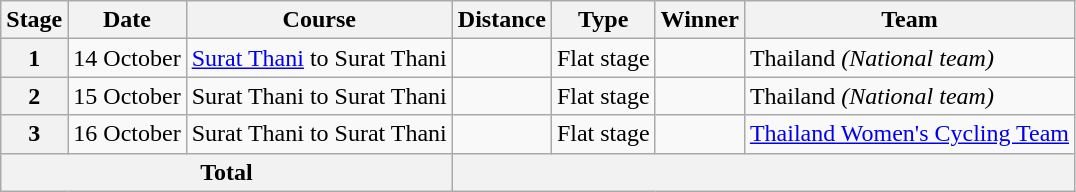<table class=wikitable>
<tr>
<th>Stage</th>
<th>Date</th>
<th>Course</th>
<th>Distance</th>
<th>Type</th>
<th>Winner</th>
<th>Team</th>
</tr>
<tr>
<th align=center>1</th>
<td align=center>14 October</td>
<td><a href='#'>Surat Thani</a> to Surat Thani</td>
<td align=center></td>
<td> Flat stage</td>
<td></td>
<td>Thailand <em>(National team)</em></td>
</tr>
<tr>
<th align=center>2</th>
<td align=center>15 October</td>
<td>Surat Thani to Surat Thani</td>
<td align=center></td>
<td> Flat stage</td>
<td></td>
<td>Thailand <em>(National team)</em></td>
</tr>
<tr>
<th align=center>3</th>
<td align=center>16 October</td>
<td>Surat Thani to Surat Thani</td>
<td align=center></td>
<td> Flat stage</td>
<td></td>
<td><a href='#'>Thailand Women's Cycling Team</a></td>
</tr>
<tr>
<th colspan=3>Total</th>
<th colspan=5></th>
</tr>
</table>
